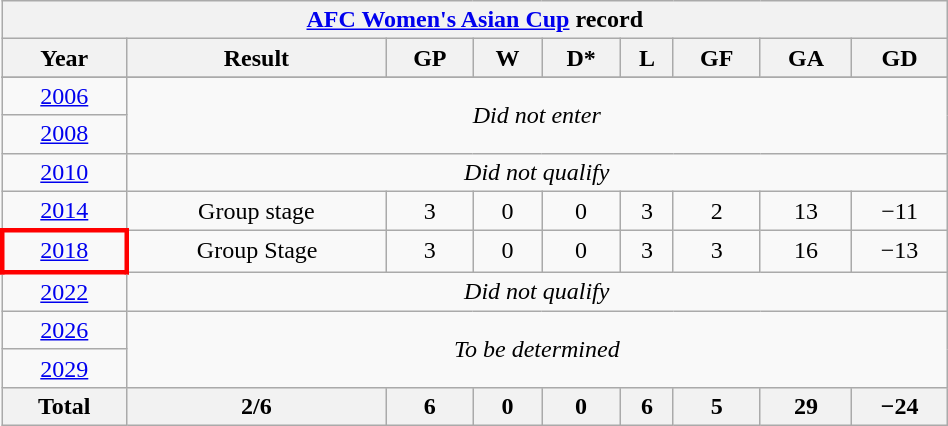<table class="wikitable" style="text-align: center; width:50%;">
<tr>
<th colspan=10><a href='#'>AFC Women's Asian Cup</a> record</th>
</tr>
<tr>
<th>Year</th>
<th>Result</th>
<th>GP</th>
<th>W</th>
<th>D*</th>
<th>L</th>
<th>GF</th>
<th>GA</th>
<th>GD</th>
</tr>
<tr>
</tr>
<tr>
<td> <a href='#'>2006</a></td>
<td colspan=8 rowspan=2><em>Did not enter</em></td>
</tr>
<tr>
<td> <a href='#'>2008</a></td>
</tr>
<tr>
<td> <a href='#'>2010</a></td>
<td colspan=8><em>Did not qualify</em></td>
</tr>
<tr>
<td> <a href='#'>2014</a></td>
<td>Group stage</td>
<td>3</td>
<td>0</td>
<td>0</td>
<td>3</td>
<td>2</td>
<td>13</td>
<td>−11</td>
</tr>
<tr>
<td style="border: 3px solid red"> <a href='#'>2018</a></td>
<td>Group Stage</td>
<td>3</td>
<td>0</td>
<td>0</td>
<td>3</td>
<td>3</td>
<td>16</td>
<td>−13</td>
</tr>
<tr>
<td> <a href='#'>2022</a></td>
<td colspan=8><em>Did not qualify</em></td>
</tr>
<tr>
<td> <a href='#'>2026</a></td>
<td colspan=9 rowspan=2><em>To be determined </em></td>
</tr>
<tr>
<td> <a href='#'>2029</a></td>
</tr>
<tr>
<th>Total</th>
<th>2/6</th>
<th>6</th>
<th>0</th>
<th>0</th>
<th>6</th>
<th>5</th>
<th>29</th>
<th>−24</th>
</tr>
</table>
